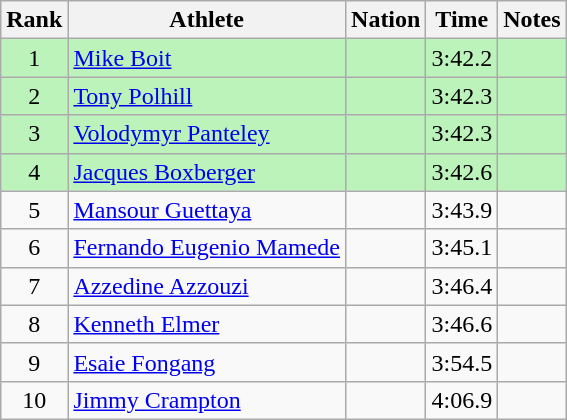<table class="wikitable sortable" style="text-align:center">
<tr>
<th>Rank</th>
<th>Athlete</th>
<th>Nation</th>
<th>Time</th>
<th>Notes</th>
</tr>
<tr style="background:#bbf3bb;">
<td>1</td>
<td align=left><a href='#'>Mike Boit</a></td>
<td align=left></td>
<td>3:42.2</td>
<td></td>
</tr>
<tr style="background:#bbf3bb;">
<td>2</td>
<td align=left><a href='#'>Tony Polhill</a></td>
<td align=left></td>
<td>3:42.3</td>
<td></td>
</tr>
<tr style="background:#bbf3bb;">
<td>3</td>
<td align=left><a href='#'>Volodymyr Panteley</a></td>
<td align=left></td>
<td>3:42.3</td>
<td></td>
</tr>
<tr style="background:#bbf3bb;">
<td>4</td>
<td align=left><a href='#'>Jacques Boxberger</a></td>
<td align=left></td>
<td>3:42.6</td>
<td></td>
</tr>
<tr>
<td>5</td>
<td align=left><a href='#'>Mansour Guettaya</a></td>
<td align=left></td>
<td>3:43.9</td>
<td></td>
</tr>
<tr>
<td>6</td>
<td align=left><a href='#'>Fernando Eugenio Mamede</a></td>
<td align=left></td>
<td>3:45.1</td>
<td></td>
</tr>
<tr>
<td>7</td>
<td align=left><a href='#'>Azzedine Azzouzi</a></td>
<td align=left></td>
<td>3:46.4</td>
<td></td>
</tr>
<tr>
<td>8</td>
<td align=left><a href='#'>Kenneth Elmer</a></td>
<td align=left></td>
<td>3:46.6</td>
<td></td>
</tr>
<tr>
<td>9</td>
<td align=left><a href='#'>Esaie Fongang</a></td>
<td align=left></td>
<td>3:54.5</td>
<td></td>
</tr>
<tr>
<td>10</td>
<td align=left><a href='#'>Jimmy Crampton</a></td>
<td align=left></td>
<td>4:06.9</td>
<td></td>
</tr>
</table>
